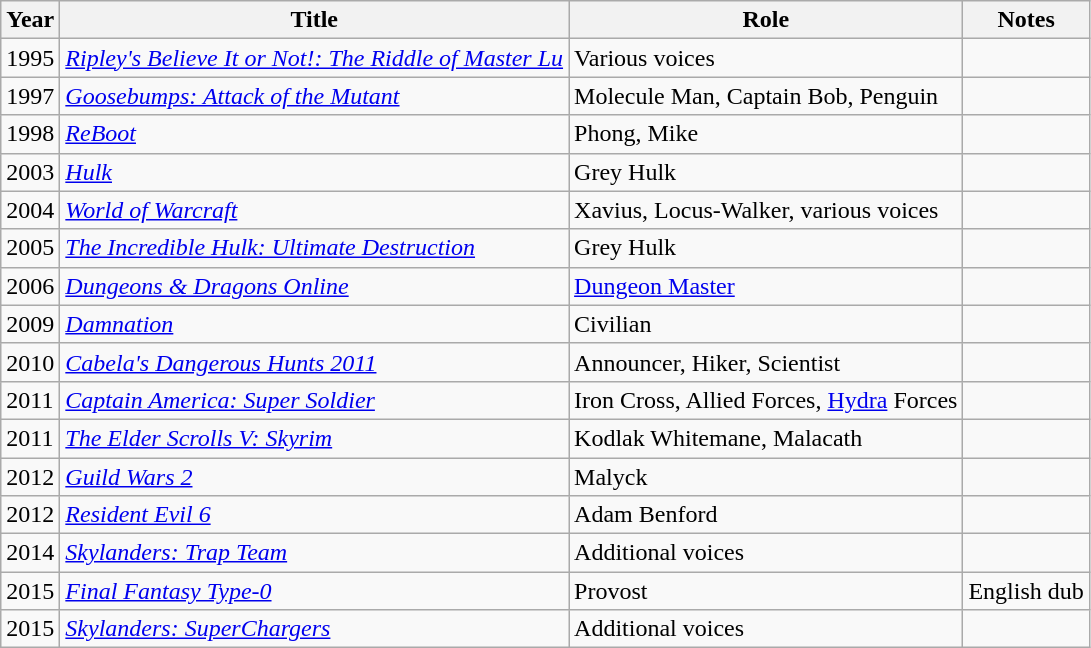<table class="wikitable sortable">
<tr>
<th>Year</th>
<th>Title</th>
<th>Role</th>
<th>Notes</th>
</tr>
<tr>
<td>1995</td>
<td><em><a href='#'>Ripley's Believe It or Not!: The Riddle of Master Lu</a></em></td>
<td>Various voices</td>
<td></td>
</tr>
<tr>
<td>1997</td>
<td><em><a href='#'>Goosebumps: Attack of the Mutant</a></em></td>
<td>Molecule Man, Captain Bob, Penguin</td>
<td></td>
</tr>
<tr>
<td>1998</td>
<td><em><a href='#'>ReBoot</a></em></td>
<td>Phong, Mike</td>
<td></td>
</tr>
<tr>
<td>2003</td>
<td><em><a href='#'>Hulk</a></em></td>
<td>Grey Hulk</td>
<td></td>
</tr>
<tr>
<td>2004</td>
<td><em><a href='#'>World of Warcraft</a></em></td>
<td>Xavius, Locus-Walker, various voices</td>
<td></td>
</tr>
<tr>
<td>2005</td>
<td><em><a href='#'>The Incredible Hulk: Ultimate Destruction</a></em></td>
<td>Grey Hulk</td>
<td></td>
</tr>
<tr>
<td>2006</td>
<td><em><a href='#'>Dungeons & Dragons Online</a></em></td>
<td><a href='#'>Dungeon Master</a></td>
<td></td>
</tr>
<tr>
<td>2009</td>
<td><em><a href='#'>Damnation</a></em></td>
<td>Civilian</td>
<td></td>
</tr>
<tr>
<td>2010</td>
<td><em><a href='#'>Cabela's Dangerous Hunts 2011</a></em></td>
<td>Announcer, Hiker, Scientist</td>
<td></td>
</tr>
<tr>
<td>2011</td>
<td><em><a href='#'>Captain America: Super Soldier</a></em></td>
<td>Iron Cross, Allied Forces, <a href='#'>Hydra</a> Forces</td>
<td></td>
</tr>
<tr>
<td>2011</td>
<td><em><a href='#'>The Elder Scrolls V: Skyrim</a></em></td>
<td>Kodlak Whitemane, Malacath</td>
<td></td>
</tr>
<tr>
<td>2012</td>
<td><em><a href='#'>Guild Wars 2</a></em></td>
<td>Malyck</td>
<td></td>
</tr>
<tr>
<td>2012</td>
<td><em><a href='#'>Resident Evil 6</a></em></td>
<td>Adam Benford</td>
<td></td>
</tr>
<tr>
<td>2014</td>
<td><em><a href='#'>Skylanders: Trap Team</a></em></td>
<td>Additional voices</td>
<td></td>
</tr>
<tr>
<td>2015</td>
<td><em><a href='#'>Final Fantasy Type-0</a></em></td>
<td>Provost</td>
<td>English dub</td>
</tr>
<tr>
<td>2015</td>
<td><em><a href='#'>Skylanders: SuperChargers</a></em></td>
<td>Additional voices</td>
<td></td>
</tr>
</table>
